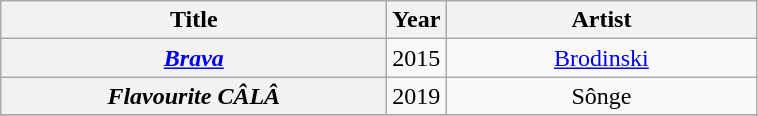<table class="wikitable plainrowheaders" style="text-align:center;">
<tr>
<th scope="col" style="width:250px;">Title</th>
<th scope="col">Year</th>
<th scope="col" style="width:200px;">Artist</th>
</tr>
<tr>
<th scope="row"><em><a href='#'>Brava</a></em></th>
<td>2015</td>
<td><a href='#'>Brodinski</a></td>
</tr>
<tr>
<th scope="row"><em>Flavourite CÂLÂ</em></th>
<td>2019</td>
<td>Sônge</td>
</tr>
<tr>
</tr>
</table>
